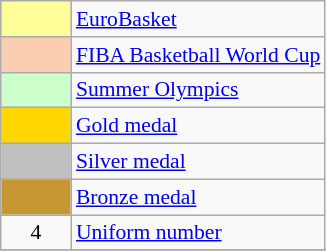<table class="wikitable" style="font-size:90%;">
<tr>
<td style="background-color:#FFFF99" width="40px"></td>
<td><a href='#'>EuroBasket</a></td>
</tr>
<tr>
<td style="background-color:#FBCEB1" width="40px"></td>
<td><a href='#'>FIBA Basketball World Cup</a></td>
</tr>
<tr>
<td style="background-color:#CCFFCC" width="40px"></td>
<td><a href='#'>Summer Olympics</a></td>
</tr>
<tr>
<td style="background-color:gold" width="40px"></td>
<td><a href='#'>Gold medal</a></td>
</tr>
<tr>
<td style="background-color:silver" width="40px"></td>
<td><a href='#'>Silver medal</a></td>
</tr>
<tr>
<td style="background-color:#C69633" width="40px"></td>
<td><a href='#'>Bronze medal</a></td>
</tr>
<tr>
<td style="text-align:center;" width="40px">4</td>
<td><a href='#'>Uniform number</a></td>
</tr>
<tr>
</tr>
</table>
